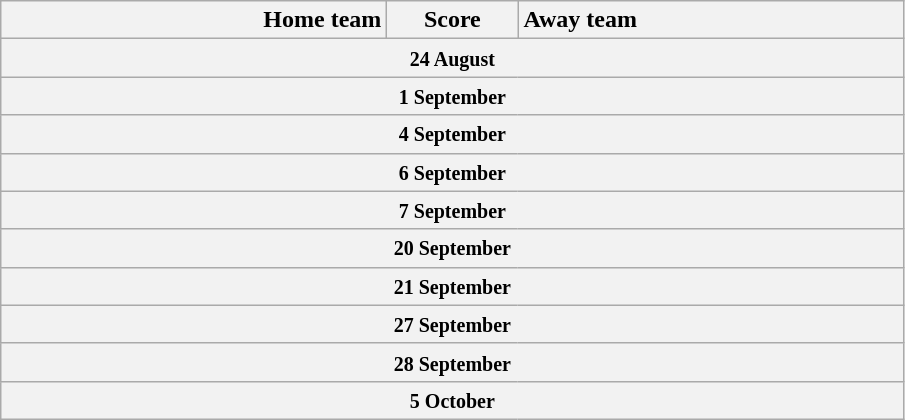<table class="wikitable" style="border-collapse: collapse;">
<tr>
<th style="text-align:right; width:250px">Home team</th>
<th style="width:80px">Score</th>
<th style="text-align:left; width:250px">Away team</th>
</tr>
<tr>
<th colspan="3" align="center"><small>24 August</small><br></th>
</tr>
<tr>
<th colspan="3" align="center"><small>1 September</small><br>
</th>
</tr>
<tr>
<th colspan="3" align="center"><small>4 September</small><br>

</th>
</tr>
<tr>
<th colspan="3" align="center"><small>6 September</small><br></th>
</tr>
<tr>
<th colspan="3" align="center"><small>7 September</small><br></th>
</tr>
<tr>
<th colspan="3" align="center"><small>20 September</small><br>
</th>
</tr>
<tr>
<th colspan="3" align="center"><small>21 September</small><br>

</th>
</tr>
<tr>
<th colspan="3" align="center"><small>27 September</small><br></th>
</tr>
<tr>
<th colspan="3" align="center"><small>28 September</small><br></th>
</tr>
<tr>
<th colspan="3" align="center"><small>5 October</small><br></th>
</tr>
</table>
